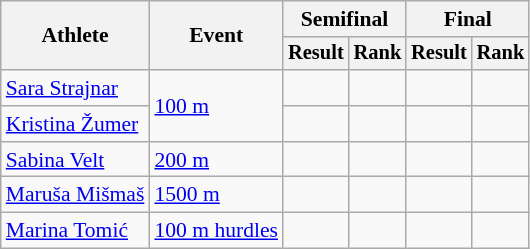<table class="wikitable" style="font-size:90%">
<tr>
<th rowspan="2">Athlete</th>
<th rowspan="2">Event</th>
<th colspan="2">Semifinal</th>
<th colspan="2">Final</th>
</tr>
<tr style="font-size:95%">
<th>Result</th>
<th>Rank</th>
<th>Result</th>
<th>Rank</th>
</tr>
<tr align=center>
<td align=left><a href='#'>Sara Strajnar</a></td>
<td align=left rowspan=2><a href='#'>100 m</a></td>
<td></td>
<td></td>
<td></td>
<td></td>
</tr>
<tr align=center>
<td align=left><a href='#'>Kristina Žumer</a></td>
<td></td>
<td></td>
<td></td>
<td></td>
</tr>
<tr align=center>
<td align=left><a href='#'>Sabina Velt</a></td>
<td align=left><a href='#'>200 m</a></td>
<td></td>
<td></td>
<td></td>
<td></td>
</tr>
<tr align=center>
<td align=left><a href='#'>Maruša Mišmaš</a></td>
<td align=left><a href='#'>1500 m</a></td>
<td></td>
<td></td>
<td></td>
<td></td>
</tr>
<tr align=center>
<td align=left><a href='#'>Marina Tomić</a></td>
<td align=left><a href='#'>100 m hurdles</a></td>
<td></td>
<td></td>
<td></td>
<td></td>
</tr>
</table>
